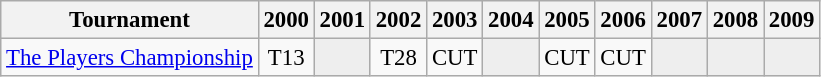<table class="wikitable" style="font-size:95%;text-align:center;">
<tr>
<th>Tournament</th>
<th>2000</th>
<th>2001</th>
<th>2002</th>
<th>2003</th>
<th>2004</th>
<th>2005</th>
<th>2006</th>
<th>2007</th>
<th>2008</th>
<th>2009</th>
</tr>
<tr>
<td align=left><a href='#'>The Players Championship</a></td>
<td>T13</td>
<td style="background:#eeeeee;"></td>
<td>T28</td>
<td>CUT</td>
<td style="background:#eeeeee;"></td>
<td>CUT</td>
<td>CUT</td>
<td style="background:#eeeeee;"></td>
<td style="background:#eeeeee;"></td>
<td style="background:#eeeeee;"></td>
</tr>
</table>
